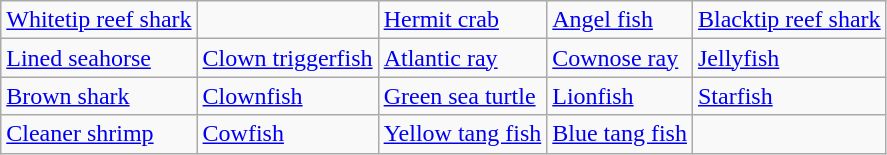<table class="wikitable">
<tr>
<td><a href='#'>Whitetip reef shark</a></td>
<td></td>
<td><a href='#'>Hermit crab</a></td>
<td><a href='#'>Angel fish</a></td>
<td><a href='#'>Blacktip reef shark</a></td>
</tr>
<tr>
<td><a href='#'>Lined seahorse</a></td>
<td><a href='#'>Clown triggerfish</a></td>
<td><a href='#'>Atlantic ray</a></td>
<td><a href='#'>Cownose ray</a></td>
<td><a href='#'>Jellyfish</a></td>
</tr>
<tr>
<td><a href='#'>Brown shark</a></td>
<td><a href='#'>Clownfish</a></td>
<td><a href='#'>Green sea turtle</a></td>
<td><a href='#'>Lionfish</a></td>
<td><a href='#'>Starfish</a></td>
</tr>
<tr>
<td><a href='#'>Cleaner shrimp</a></td>
<td><a href='#'>Cowfish</a></td>
<td><a href='#'>Yellow tang fish</a></td>
<td><a href='#'>Blue tang fish</a></td>
</tr>
</table>
